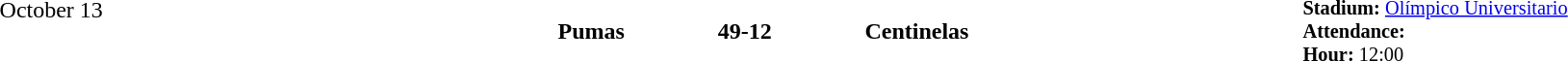<table style="width: 100%; background: transparent;" cellspacing="0">
<tr>
<td align=center valign=top rowspan=3 width=15%>October 13</td>
</tr>
<tr>
<td width=24% align=right><strong>Pumas</strong></td>
<td align=center width=13%><strong>49-12</strong></td>
<td width=24%><strong>Centinelas</strong></td>
<td style=font-size:85% rowspan=2 valign=top><strong>Stadium:</strong> <a href='#'>Olímpico Universitario</a><br><strong>Attendance:</strong> <br><strong>Hour:</strong> 12:00</td>
</tr>
</table>
